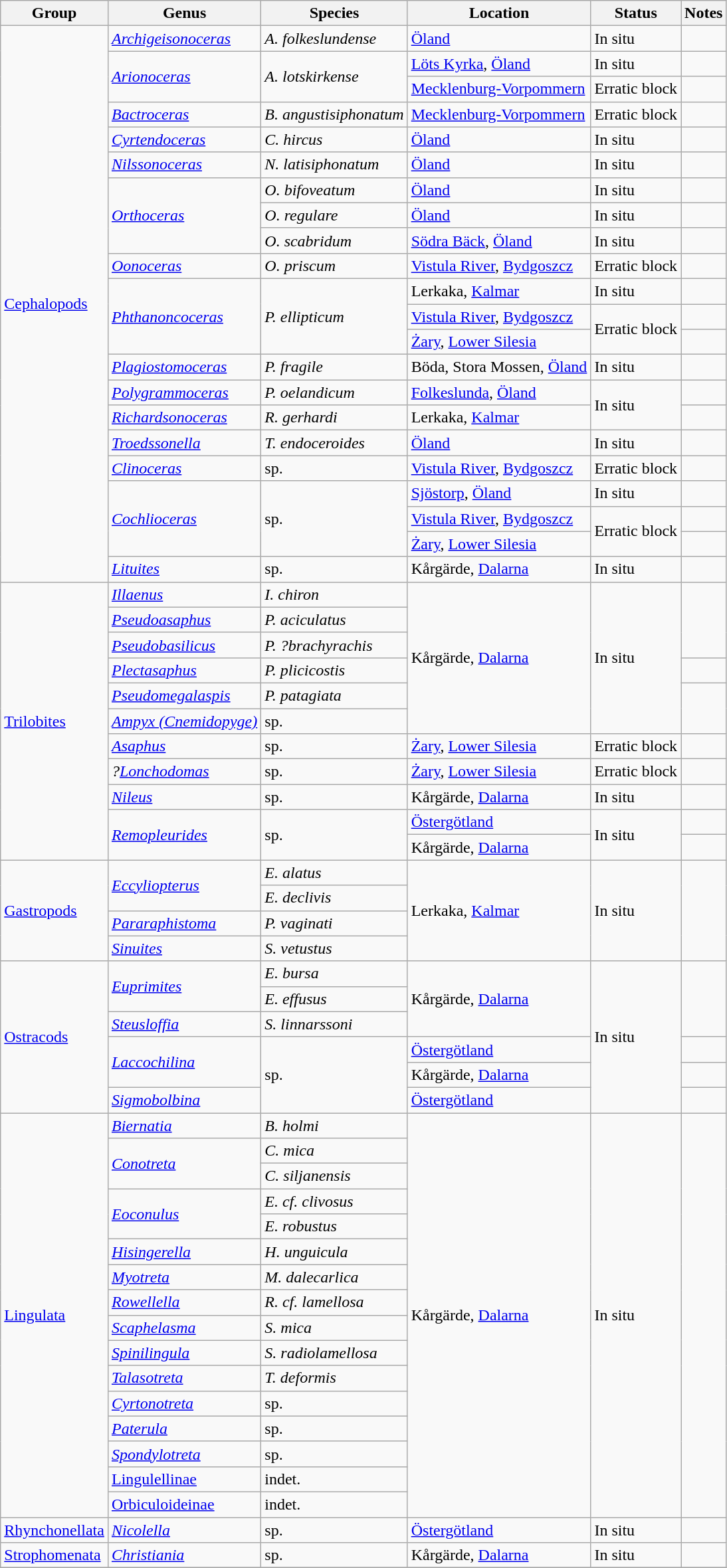<table class="wikitable sortable">
<tr>
<th>Group</th>
<th>Genus</th>
<th>Species</th>
<th>Location</th>
<th>Status</th>
<th>Notes</th>
</tr>
<tr>
<td rowspan=22><a href='#'>Cephalopods</a></td>
<td><em><a href='#'>Archigeisonoceras</a></em></td>
<td><em>A. folkeslundense</em></td>
<td><a href='#'>Öland</a></td>
<td>In situ</td>
<td align=center></td>
</tr>
<tr>
<td rowspan=2><em><a href='#'>Arionoceras</a></em></td>
<td rowspan=2><em>A. lotskirkense</em></td>
<td><a href='#'>Löts Kyrka</a>, <a href='#'>Öland</a></td>
<td>In situ</td>
<td align=center></td>
</tr>
<tr>
<td><a href='#'>Mecklenburg-Vorpommern</a></td>
<td>Erratic block</td>
<td align=center></td>
</tr>
<tr>
<td><em><a href='#'>Bactroceras</a></em></td>
<td><em>B. angustisiphonatum</em></td>
<td><a href='#'>Mecklenburg-Vorpommern</a></td>
<td>Erratic block</td>
<td align=center></td>
</tr>
<tr>
<td><em><a href='#'>Cyrtendoceras</a></em></td>
<td><em>C. hircus</em></td>
<td><a href='#'>Öland</a></td>
<td>In situ</td>
<td align=center></td>
</tr>
<tr>
<td><em><a href='#'>Nilssonoceras</a></em></td>
<td><em>N. latisiphonatum</em></td>
<td><a href='#'>Öland</a></td>
<td>In situ</td>
<td align=center></td>
</tr>
<tr>
<td rowspan=3><em><a href='#'>Orthoceras</a></em></td>
<td><em>O. bifoveatum</em></td>
<td><a href='#'>Öland</a></td>
<td>In situ</td>
<td align=center></td>
</tr>
<tr>
<td><em>O. regulare</em></td>
<td><a href='#'>Öland</a></td>
<td>In situ</td>
<td align=center></td>
</tr>
<tr>
<td><em>O. scabridum</em></td>
<td><a href='#'>Södra Bäck</a>, <a href='#'>Öland</a></td>
<td>In situ</td>
<td align=center></td>
</tr>
<tr>
<td><em><a href='#'>Oonoceras</a></em></td>
<td><em>O. priscum</em></td>
<td><a href='#'>Vistula River</a>, <a href='#'>Bydgoszcz</a></td>
<td>Erratic block</td>
<td align=center></td>
</tr>
<tr>
<td rowspan=3><em><a href='#'>Phthanoncoceras</a></em></td>
<td rowspan=3><em>P. ellipticum</em></td>
<td>Lerkaka, <a href='#'>Kalmar</a></td>
<td>In situ</td>
<td align=center></td>
</tr>
<tr>
<td><a href='#'>Vistula River</a>, <a href='#'>Bydgoszcz</a></td>
<td rowspan=2>Erratic block</td>
<td align=center></td>
</tr>
<tr>
<td><a href='#'>Żary</a>, <a href='#'>Lower Silesia</a></td>
<td align=center></td>
</tr>
<tr>
<td><em><a href='#'>Plagiostomoceras</a></em></td>
<td><em>P. fragile</em></td>
<td>Böda, Stora Mossen, <a href='#'>Öland</a></td>
<td>In situ</td>
<td align=center></td>
</tr>
<tr>
<td><em><a href='#'>Polygrammoceras</a></em></td>
<td><em>P. oelandicum</em></td>
<td><a href='#'>Folkeslunda</a>, <a href='#'>Öland</a></td>
<td rowspan=2>In situ</td>
<td align=center></td>
</tr>
<tr>
<td><em><a href='#'>Richardsonoceras</a></em></td>
<td><em>R. gerhardi</em></td>
<td>Lerkaka, <a href='#'>Kalmar</a></td>
<td align=center></td>
</tr>
<tr>
<td><em><a href='#'>Troedssonella</a></em></td>
<td><em>T. endoceroides</em></td>
<td><a href='#'>Öland</a></td>
<td>In situ</td>
<td align=center></td>
</tr>
<tr>
<td><em><a href='#'>Clinoceras</a></em></td>
<td>sp.</td>
<td><a href='#'>Vistula River</a>, <a href='#'>Bydgoszcz</a></td>
<td>Erratic block</td>
<td align=center></td>
</tr>
<tr>
<td rowspan=3><em><a href='#'>Cochlioceras</a></em></td>
<td rowspan=3>sp.</td>
<td><a href='#'>Sjöstorp</a>, <a href='#'>Öland</a></td>
<td>In situ</td>
<td align=center></td>
</tr>
<tr>
<td><a href='#'>Vistula River</a>, <a href='#'>Bydgoszcz</a></td>
<td rowspan=2>Erratic block</td>
<td align=center></td>
</tr>
<tr>
<td><a href='#'>Żary</a>, <a href='#'>Lower Silesia</a></td>
<td align=center></td>
</tr>
<tr>
<td><em><a href='#'>Lituites</a></em></td>
<td>sp.</td>
<td>Kårgärde, <a href='#'>Dalarna</a></td>
<td>In situ</td>
<td align=center></td>
</tr>
<tr>
<td rowspan=11><a href='#'>Trilobites</a></td>
<td><em><a href='#'>Illaenus</a></em></td>
<td><em>I. chiron</em></td>
<td rowspan=6>Kårgärde, <a href='#'>Dalarna</a></td>
<td rowspan=6>In situ</td>
<td align=center rowspan=3></td>
</tr>
<tr>
<td><em><a href='#'>Pseudoasaphus</a></em></td>
<td><em>P. aciculatus</em></td>
</tr>
<tr>
<td><em><a href='#'>Pseudobasilicus</a></em></td>
<td><em>P. ?brachyrachis</em></td>
</tr>
<tr>
<td><em><a href='#'>Plectasaphus</a></em></td>
<td><em>P. plicicostis</em></td>
<td align=center></td>
</tr>
<tr>
<td><em><a href='#'>Pseudomegalaspis</a></em></td>
<td><em>P. patagiata</em></td>
<td rowspan=2 align=center></td>
</tr>
<tr>
<td><em><a href='#'>Ampyx (Cnemidopyge)</a></em></td>
<td>sp.</td>
</tr>
<tr>
<td><em><a href='#'>Asaphus</a></em></td>
<td>sp.</td>
<td><a href='#'>Żary</a>, <a href='#'>Lower Silesia</a></td>
<td>Erratic block</td>
<td align=center></td>
</tr>
<tr>
<td><em>?<a href='#'>Lonchodomas</a></em></td>
<td>sp.</td>
<td><a href='#'>Żary</a>, <a href='#'>Lower Silesia</a></td>
<td>Erratic block</td>
<td align=center></td>
</tr>
<tr>
<td><em><a href='#'>Nileus</a></em></td>
<td>sp.</td>
<td>Kårgärde, <a href='#'>Dalarna</a></td>
<td>In situ</td>
<td align=center></td>
</tr>
<tr>
<td rowspan=2><em><a href='#'>Remopleurides</a></em></td>
<td rowspan=2>sp.</td>
<td><a href='#'>Östergötland</a></td>
<td rowspan=2>In situ</td>
<td align=center></td>
</tr>
<tr>
<td>Kårgärde, <a href='#'>Dalarna</a></td>
<td align=center></td>
</tr>
<tr>
<td rowspan=4><a href='#'>Gastropods</a></td>
<td rowspan=2><em><a href='#'>Eccyliopterus</a></em></td>
<td><em>E. alatus</em></td>
<td rowspan=4>Lerkaka, <a href='#'>Kalmar</a></td>
<td rowspan=4>In situ</td>
<td align=center rowspan=4></td>
</tr>
<tr>
<td><em>E. declivis</em></td>
</tr>
<tr>
<td><em><a href='#'>Pararaphistoma</a></em></td>
<td><em>P. vaginati</em></td>
</tr>
<tr>
<td><em><a href='#'>Sinuites</a></em></td>
<td><em>S. vetustus</em></td>
</tr>
<tr>
<td rowspan=6><a href='#'>Ostracods</a></td>
<td rowspan=2><em><a href='#'>Euprimites</a></em></td>
<td><em>E. bursa</em></td>
<td rowspan=3>Kårgärde, <a href='#'>Dalarna</a></td>
<td rowspan=6>In situ</td>
<td align=center rowspan=3></td>
</tr>
<tr>
<td><em>E. effusus</em></td>
</tr>
<tr>
<td><em><a href='#'>Steusloffia</a></em></td>
<td><em>S. linnarssoni</em></td>
</tr>
<tr>
<td rowspan=2><em><a href='#'>Laccochilina</a></em></td>
<td rowspan=3>sp.</td>
<td><a href='#'>Östergötland</a></td>
<td align=center></td>
</tr>
<tr>
<td>Kårgärde, <a href='#'>Dalarna</a></td>
<td align=center></td>
</tr>
<tr>
<td><em><a href='#'>Sigmobolbina</a></em></td>
<td><a href='#'>Östergötland</a></td>
<td align=center></td>
</tr>
<tr>
<td rowspan=16><a href='#'>Lingulata</a></td>
<td><em><a href='#'>Biernatia</a></em></td>
<td><em>B. holmi</em></td>
<td rowspan=16>Kårgärde, <a href='#'>Dalarna</a></td>
<td rowspan=16>In situ</td>
<td align=center rowspan=16></td>
</tr>
<tr>
<td rowspan=2><em><a href='#'>Conotreta</a></em></td>
<td><em>C. mica</em></td>
</tr>
<tr>
<td><em>C. siljanensis</em></td>
</tr>
<tr>
<td rowspan=2><em><a href='#'>Eoconulus</a></em></td>
<td><em>E. cf. clivosus</em></td>
</tr>
<tr>
<td><em>E. robustus</em></td>
</tr>
<tr>
<td><em><a href='#'>Hisingerella</a></em></td>
<td><em>H. unguicula</em></td>
</tr>
<tr>
<td><em><a href='#'>Myotreta</a></em></td>
<td><em>M. dalecarlica</em></td>
</tr>
<tr>
<td><em><a href='#'>Rowellella</a></em></td>
<td><em>R. cf. lamellosa</em></td>
</tr>
<tr>
<td><em><a href='#'>Scaphelasma</a></em></td>
<td><em>S. mica</em></td>
</tr>
<tr>
<td><em><a href='#'>Spinilingula</a></em></td>
<td><em>S. radiolamellosa</em></td>
</tr>
<tr>
<td><em><a href='#'>Talasotreta</a></em></td>
<td><em>T. deformis</em></td>
</tr>
<tr>
<td><em><a href='#'>Cyrtonotreta</a></em></td>
<td>sp.</td>
</tr>
<tr>
<td><em><a href='#'>Paterula</a></em></td>
<td>sp.</td>
</tr>
<tr>
<td><em><a href='#'>Spondylotreta</a></em></td>
<td>sp.</td>
</tr>
<tr>
<td><a href='#'>Lingulellinae</a></td>
<td>indet.</td>
</tr>
<tr>
<td><a href='#'>Orbiculoideinae</a></td>
<td>indet.</td>
</tr>
<tr>
<td><a href='#'>Rhynchonellata</a></td>
<td><em><a href='#'>Nicolella</a></em></td>
<td>sp.</td>
<td><a href='#'>Östergötland</a></td>
<td>In situ</td>
<td align=center></td>
</tr>
<tr>
<td><a href='#'>Strophomenata</a></td>
<td><em><a href='#'>Christiania</a></em></td>
<td>sp.</td>
<td>Kårgärde, <a href='#'>Dalarna</a></td>
<td>In situ</td>
<td align=center></td>
</tr>
<tr>
</tr>
</table>
